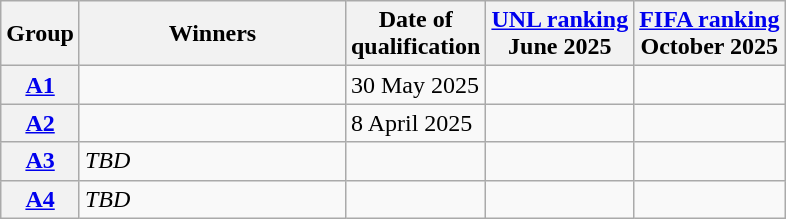<table class="wikitable sortable">
<tr>
<th>Group</th>
<th width="170">Winners</th>
<th>Date of<br>qualification</th>
<th><a href='#'>UNL ranking</a><br>June 2025</th>
<th><a href='#'>FIFA ranking</a><br>October 2025</th>
</tr>
<tr>
<th><a href='#'>A1</a></th>
<td></td>
<td>30 May 2025</td>
<td></td>
<td></td>
</tr>
<tr>
<th><a href='#'>A2</a></th>
<td></td>
<td>8 April 2025</td>
<td></td>
<td></td>
</tr>
<tr>
<th><a href='#'>A3</a></th>
<td> <em>TBD</em></td>
<td></td>
<td></td>
<td></td>
</tr>
<tr>
<th><a href='#'>A4</a></th>
<td> <em>TBD</em></td>
<td></td>
<td></td>
<td></td>
</tr>
</table>
